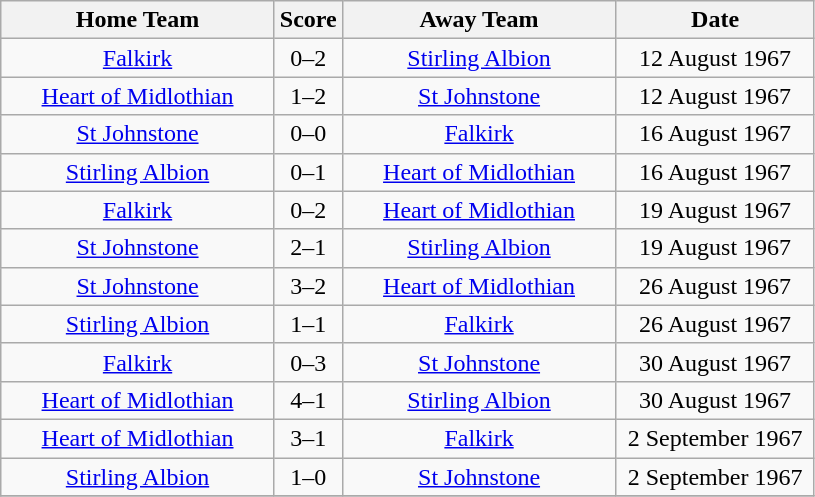<table class="wikitable" style="text-align:center;">
<tr>
<th width=175>Home Team</th>
<th width=20>Score</th>
<th width=175>Away Team</th>
<th width= 125>Date</th>
</tr>
<tr>
<td><a href='#'>Falkirk</a></td>
<td>0–2</td>
<td><a href='#'>Stirling Albion</a></td>
<td>12 August 1967</td>
</tr>
<tr>
<td><a href='#'>Heart of Midlothian</a></td>
<td>1–2</td>
<td><a href='#'>St Johnstone</a></td>
<td>12 August 1967</td>
</tr>
<tr>
<td><a href='#'>St Johnstone</a></td>
<td>0–0</td>
<td><a href='#'>Falkirk</a></td>
<td>16 August 1967</td>
</tr>
<tr>
<td><a href='#'>Stirling Albion</a></td>
<td>0–1</td>
<td><a href='#'>Heart of Midlothian</a></td>
<td>16 August 1967</td>
</tr>
<tr>
<td><a href='#'>Falkirk</a></td>
<td>0–2</td>
<td><a href='#'>Heart of Midlothian</a></td>
<td>19 August 1967</td>
</tr>
<tr>
<td><a href='#'>St Johnstone</a></td>
<td>2–1</td>
<td><a href='#'>Stirling Albion</a></td>
<td>19 August 1967</td>
</tr>
<tr>
<td><a href='#'>St Johnstone</a></td>
<td>3–2</td>
<td><a href='#'>Heart of Midlothian</a></td>
<td>26 August 1967</td>
</tr>
<tr>
<td><a href='#'>Stirling Albion</a></td>
<td>1–1</td>
<td><a href='#'>Falkirk</a></td>
<td>26 August 1967</td>
</tr>
<tr>
<td><a href='#'>Falkirk</a></td>
<td>0–3</td>
<td><a href='#'>St Johnstone</a></td>
<td>30 August 1967</td>
</tr>
<tr>
<td><a href='#'>Heart of Midlothian</a></td>
<td>4–1</td>
<td><a href='#'>Stirling Albion</a></td>
<td>30 August 1967</td>
</tr>
<tr>
<td><a href='#'>Heart of Midlothian</a></td>
<td>3–1</td>
<td><a href='#'>Falkirk</a></td>
<td>2 September 1967</td>
</tr>
<tr>
<td><a href='#'>Stirling Albion</a></td>
<td>1–0</td>
<td><a href='#'>St Johnstone</a></td>
<td>2 September 1967</td>
</tr>
<tr>
</tr>
</table>
